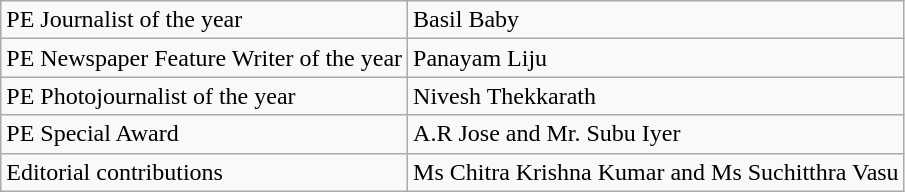<table class="wikitable">
<tr>
<td>PE Journalist of the year</td>
<td>Basil Baby</td>
</tr>
<tr>
<td>PE Newspaper Feature Writer of the year</td>
<td>Panayam Liju</td>
</tr>
<tr>
<td>PE Photojournalist of the year</td>
<td>Nivesh Thekkarath</td>
</tr>
<tr>
<td>PE Special Award</td>
<td>A.R Jose and Mr. Subu Iyer</td>
</tr>
<tr>
<td>Editorial contributions</td>
<td>Ms Chitra Krishna Kumar and Ms Suchitthra Vasu</td>
</tr>
</table>
